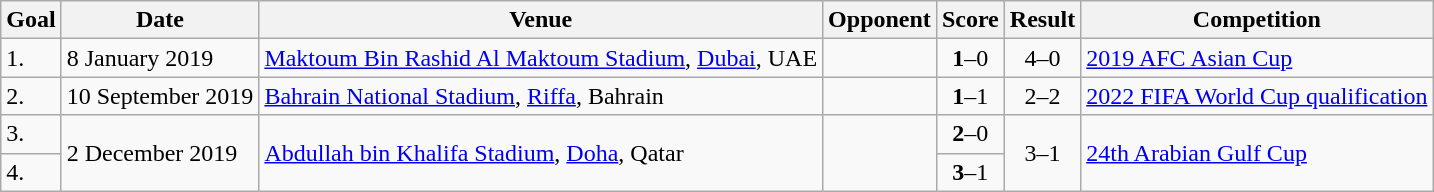<table class="wikitable plainrowheaders sortable">
<tr>
<th>Goal</th>
<th>Date</th>
<th>Venue</th>
<th>Opponent</th>
<th>Score</th>
<th>Result</th>
<th>Competition</th>
</tr>
<tr>
<td>1.</td>
<td>8 January 2019</td>
<td><a href='#'>Maktoum Bin Rashid Al Maktoum Stadium</a>, <a href='#'>Dubai</a>, UAE</td>
<td></td>
<td align=center><strong>1</strong>–0</td>
<td align=center>4–0</td>
<td><a href='#'>2019 AFC Asian Cup</a></td>
</tr>
<tr>
<td>2.</td>
<td>10 September 2019</td>
<td><a href='#'>Bahrain National Stadium</a>, <a href='#'>Riffa</a>, Bahrain</td>
<td></td>
<td align=center><strong>1</strong>–1</td>
<td align=center>2–2</td>
<td><a href='#'>2022 FIFA World Cup qualification</a></td>
</tr>
<tr>
<td>3.</td>
<td rowspan=2>2 December 2019</td>
<td rowspan=2><a href='#'>Abdullah bin Khalifa Stadium</a>, <a href='#'>Doha</a>, Qatar</td>
<td rowspan=2></td>
<td align=center><strong>2</strong>–0</td>
<td rowspan=2 align=center>3–1</td>
<td rowspan=2><a href='#'>24th Arabian Gulf Cup</a></td>
</tr>
<tr>
<td>4.</td>
<td align=center><strong>3</strong>–1</td>
</tr>
</table>
